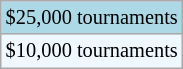<table class="wikitable" style="font-size:85%">
<tr bgcolor=lightblue>
<td>$25,000 tournaments</td>
</tr>
<tr bgcolor="#f0f8ff">
<td>$10,000 tournaments</td>
</tr>
</table>
